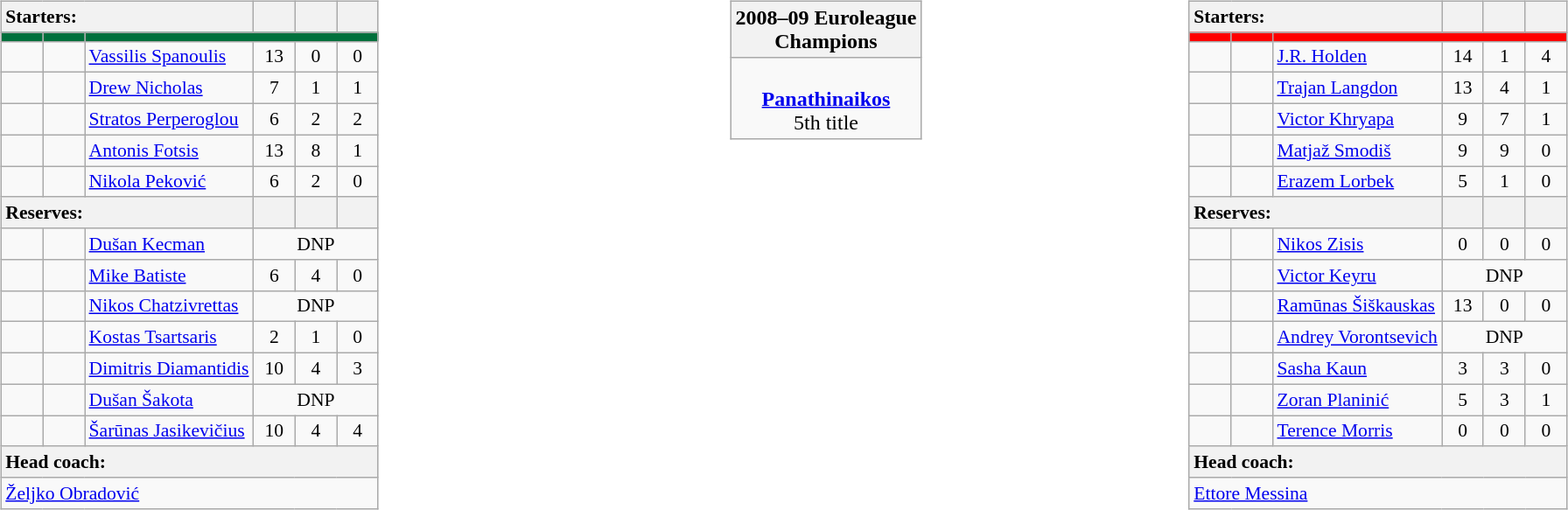<table style="width:100%;">
<tr>
<td valign=top width=33%><br><table class="wikitable" style="font-size:90%; text-align:center; margin:auto;" align=left>
<tr>
<th style="text-align:left" colspan=3>Starters:</th>
<th width=25></th>
<th width=25></th>
<th width=25></th>
</tr>
<tr>
<th style="background:#00703C;" width=25></th>
<th style="background:#00703C;" width=25></th>
<th colspan=4 style="background:#00703C;"></th>
</tr>
<tr>
<td></td>
<td></td>
<td align=left> <a href='#'>Vassilis Spanoulis</a></td>
<td>13</td>
<td>0</td>
<td>0</td>
</tr>
<tr>
<td></td>
<td></td>
<td align=left> <a href='#'>Drew Nicholas</a></td>
<td>7</td>
<td>1</td>
<td>1</td>
</tr>
<tr>
<td></td>
<td></td>
<td align=left> <a href='#'>Stratos Perperoglou</a></td>
<td>6</td>
<td>2</td>
<td>2</td>
</tr>
<tr>
<td></td>
<td></td>
<td align=left> <a href='#'>Antonis Fotsis</a></td>
<td>13</td>
<td>8</td>
<td>1</td>
</tr>
<tr>
<td></td>
<td></td>
<td align=left> <a href='#'>Nikola Peković</a></td>
<td>6</td>
<td>2</td>
<td>0</td>
</tr>
<tr>
<th style="text-align:left" colspan=3>Reserves:</th>
<th width=25></th>
<th width=25></th>
<th width=25></th>
</tr>
<tr>
<td></td>
<td></td>
<td align=left> <a href='#'>Dušan Kecman</a></td>
<td colspan=3>DNP</td>
</tr>
<tr>
<td></td>
<td></td>
<td align=left> <a href='#'>Mike Batiste</a></td>
<td>6</td>
<td>4</td>
<td>0</td>
</tr>
<tr>
<td></td>
<td></td>
<td align=left> <a href='#'>Nikos Chatzivrettas</a></td>
<td colspan=3>DNP</td>
</tr>
<tr>
<td></td>
<td></td>
<td align=left> <a href='#'>Kostas Tsartsaris</a></td>
<td>2</td>
<td>1</td>
<td>0</td>
</tr>
<tr>
<td></td>
<td></td>
<td align=left> <a href='#'>Dimitris Diamantidis</a></td>
<td>10</td>
<td>4</td>
<td>3</td>
</tr>
<tr>
<td></td>
<td></td>
<td align=left> <a href='#'>Dušan Šakota</a></td>
<td colspan=3>DNP</td>
</tr>
<tr>
<td></td>
<td></td>
<td align=left> <a href='#'>Šarūnas Jasikevičius</a></td>
<td>10</td>
<td>4</td>
<td>4</td>
</tr>
<tr>
<th style="text-align:left" colspan=7>Head coach:</th>
</tr>
<tr>
<td colspan=7 align=left> <a href='#'>Željko Obradović</a></td>
</tr>
</table>
</td>
<td valign=top width=33%><br><table class=wikitable style="text-align:center; margin:auto">
<tr>
<th>2008–09 Euroleague <br>Champions</th>
</tr>
<tr>
<td><br> <strong><a href='#'>Panathinaikos</a></strong><br>5th title</td>
</tr>
</table>
</td>
<td style="vertical-align:top; width:33%;"><br><table class="wikitable" style="font-size:90%; text-align:center; margin:auto;">
<tr>
<th style="text-align:left" colspan=3>Starters:</th>
<th width=25></th>
<th width=25></th>
<th width=25></th>
</tr>
<tr>
<th style="background:red;" width=25></th>
<th style="background:red;" width=25></th>
<th colspan=4 style="background:red;"></th>
</tr>
<tr>
<td></td>
<td></td>
<td align=left> <a href='#'>J.R. Holden</a></td>
<td>14</td>
<td>1</td>
<td>4</td>
</tr>
<tr>
<td></td>
<td></td>
<td align=left> <a href='#'>Trajan Langdon</a></td>
<td>13</td>
<td>4</td>
<td>1</td>
</tr>
<tr>
<td></td>
<td></td>
<td align=left> <a href='#'>Victor Khryapa</a></td>
<td>9</td>
<td>7</td>
<td>1</td>
</tr>
<tr>
<td></td>
<td></td>
<td align=left> <a href='#'>Matjaž Smodiš</a></td>
<td>9</td>
<td>9</td>
<td>0</td>
</tr>
<tr>
<td></td>
<td></td>
<td align=left> <a href='#'>Erazem Lorbek</a></td>
<td>5</td>
<td>1</td>
<td>0</td>
</tr>
<tr>
<th style="text-align:left" colspan=3>Reserves:</th>
<th width=25></th>
<th width=25></th>
<th width=25></th>
</tr>
<tr>
<td></td>
<td></td>
<td align=left> <a href='#'>Nikos Zisis</a></td>
<td>0</td>
<td>0</td>
<td>0</td>
</tr>
<tr>
<td></td>
<td></td>
<td align=left> <a href='#'>Victor Keyru</a></td>
<td colspan=3>DNP</td>
</tr>
<tr>
<td></td>
<td></td>
<td align=left> <a href='#'>Ramūnas Šiškauskas</a></td>
<td>13</td>
<td>0</td>
<td>0</td>
</tr>
<tr>
<td></td>
<td></td>
<td align=left> <a href='#'>Andrey Vorontsevich</a></td>
<td colspan=3>DNP</td>
</tr>
<tr>
<td></td>
<td></td>
<td align=left> <a href='#'>Sasha Kaun</a></td>
<td>3</td>
<td>3</td>
<td>0</td>
</tr>
<tr>
<td></td>
<td></td>
<td align=left> <a href='#'>Zoran Planinić</a></td>
<td>5</td>
<td>3</td>
<td>1</td>
</tr>
<tr>
<td></td>
<td></td>
<td align=left> <a href='#'>Terence Morris</a></td>
<td>0</td>
<td>0</td>
<td>0</td>
</tr>
<tr>
<th style="text-align:left" colspan=7>Head coach:</th>
</tr>
<tr>
<td colspan=7 align=left> <a href='#'>Ettore Messina</a></td>
</tr>
</table>
</td>
</tr>
</table>
